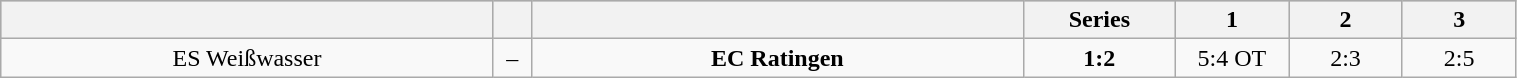<table class="wikitable" width="80%">
<tr style="background-color:#c0c0c0;">
<th style="width:32.5%;"></th>
<th style="width:2.5%;"></th>
<th style="width:32.5%;"></th>
<th style="width:10%;">Series</th>
<th style="width:7.5%;">1</th>
<th style="width:7.5%;">2</th>
<th style="width:7.5%;">3</th>
</tr>
<tr align="center">
<td>ES Weißwasser</td>
<td>–</td>
<td><strong>EC Ratingen</strong></td>
<td><strong>1:2</strong></td>
<td>5:4 OT</td>
<td>2:3</td>
<td>2:5</td>
</tr>
</table>
